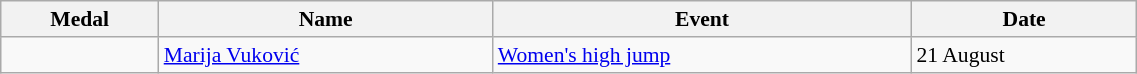<table class="wikitable" style="font-size:90%" width=60%>
<tr>
<th>Medal</th>
<th>Name</th>
<th>Event</th>
<th>Date</th>
</tr>
<tr>
<td></td>
<td><a href='#'>Marija Vuković</a></td>
<td><a href='#'>Women's high jump</a></td>
<td>21 August</td>
</tr>
</table>
